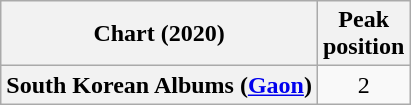<table class="wikitable plainrowheaders" style="text-align:center">
<tr>
<th scope="col">Chart (2020)</th>
<th scope="col">Peak<br>position</th>
</tr>
<tr>
<th scope="row">South Korean Albums (<a href='#'>Gaon</a>)</th>
<td>2</td>
</tr>
</table>
